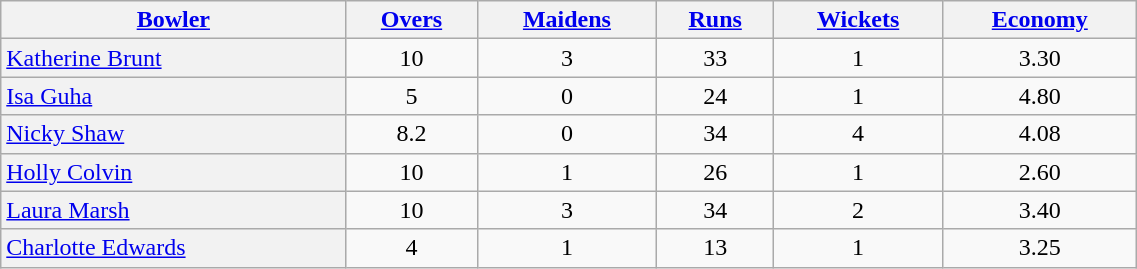<table style="text-align: center; width: 60%;" class=wikitable>
<tr>
<th scope="col"><a href='#'>Bowler</a></th>
<th scope="col"><a href='#'>Overs</a></th>
<th scope="col"><a href='#'>Maidens</a></th>
<th scope="col"><a href='#'>Runs</a></th>
<th scope="col"><a href='#'>Wickets</a></th>
<th scope="col"><a href='#'>Economy</a></th>
</tr>
<tr>
<th scope="row" style="font-weight: normal; text-align: left;"><a href='#'>Katherine Brunt</a></th>
<td>10</td>
<td>3</td>
<td>33</td>
<td>1</td>
<td>3.30</td>
</tr>
<tr>
<th scope="row" style="font-weight: normal; text-align: left;"><a href='#'>Isa Guha</a></th>
<td>5</td>
<td>0</td>
<td>24</td>
<td>1</td>
<td>4.80</td>
</tr>
<tr>
<th scope="row" style="font-weight: normal; text-align: left;"><a href='#'>Nicky Shaw</a></th>
<td>8.2</td>
<td>0</td>
<td>34</td>
<td>4</td>
<td>4.08</td>
</tr>
<tr>
<th scope="row" style="font-weight: normal; text-align: left;"><a href='#'>Holly Colvin</a></th>
<td>10</td>
<td>1</td>
<td>26</td>
<td>1</td>
<td>2.60</td>
</tr>
<tr>
<th scope="row" style="font-weight: normal; text-align: left;"><a href='#'>Laura Marsh</a></th>
<td>10</td>
<td>3</td>
<td>34</td>
<td>2</td>
<td>3.40</td>
</tr>
<tr>
<th scope="row" style="font-weight: normal; text-align: left;"><a href='#'>Charlotte Edwards</a></th>
<td>4</td>
<td>1</td>
<td>13</td>
<td>1</td>
<td>3.25</td>
</tr>
</table>
